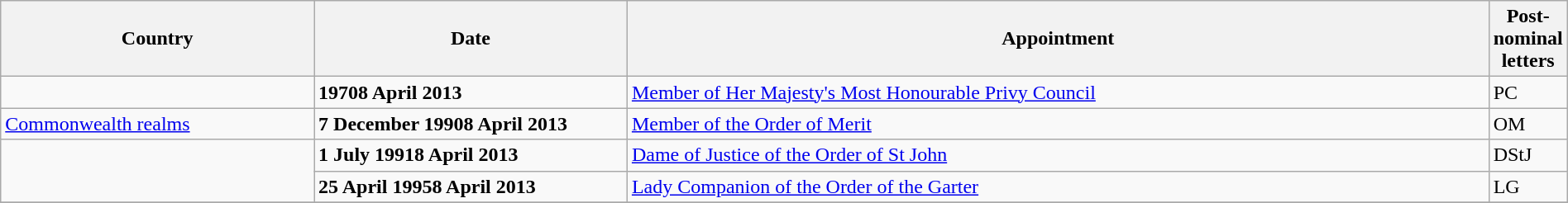<table class="wikitable" style="width:100%;">
<tr>
<th style="width:20%;">Country</th>
<th style="width:20%;">Date</th>
<th style="width:55%;">Appointment</th>
<th style="width:5%;">Post-nominal letters</th>
</tr>
<tr>
<td></td>
<td><strong>19708 April 2013</strong></td>
<td><a href='#'>Member of Her Majesty's Most Honourable Privy Council</a></td>
<td>PC</td>
</tr>
<tr>
<td><a href='#'>Commonwealth realms</a></td>
<td><strong>7 December 19908 April 2013</strong></td>
<td><a href='#'>Member of the Order of Merit</a></td>
<td>OM</td>
</tr>
<tr>
<td rowspan="2"></td>
<td><strong>1 July 19918 April 2013</strong></td>
<td><a href='#'>Dame of Justice of the Order of St John</a></td>
<td>DStJ</td>
</tr>
<tr>
<td><strong>25 April 19958 April 2013</strong></td>
<td><a href='#'>Lady Companion of the Order of the Garter</a></td>
<td>LG</td>
</tr>
<tr>
</tr>
</table>
